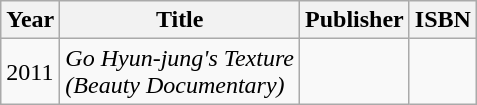<table class="wikitable">
<tr>
<th width=10>Year</th>
<th scope="col">Title</th>
<th>Publisher</th>
<th>ISBN</th>
</tr>
<tr>
<td>2011</td>
<td><em>Go Hyun-jung's Texture</em> <br> <em>(Beauty Documentary)</em> </td>
<td></td>
<td></td>
</tr>
</table>
